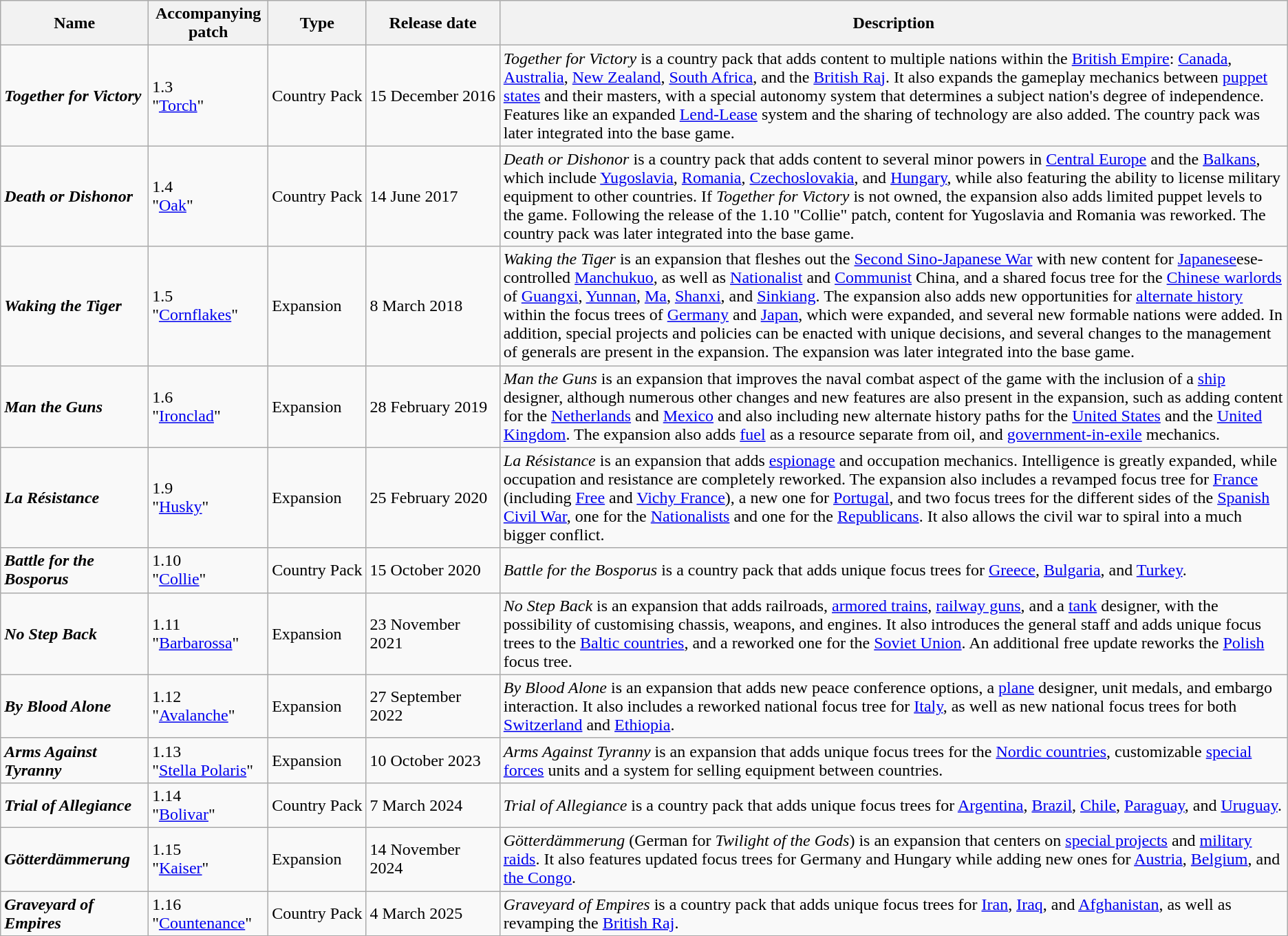<table class="wikitable">
<tr>
<th>Name</th>
<th>Accompanying patch</th>
<th>Type</th>
<th>Release date</th>
<th>Description</th>
</tr>
<tr>
<td style="white-space: nowrap;"><strong><em>Together for Victory</em></strong></td>
<td>1.3<br>"<a href='#'>Torch</a>"</td>
<td style="white-space: nowrap;">Country Pack</td>
<td style="white-space: nowrap;">15 December 2016</td>
<td><em>Together for Victory</em> is a country pack that adds content to multiple nations within the <a href='#'>British Empire</a>: <a href='#'>Canada</a>, <a href='#'>Australia</a>, <a href='#'>New Zealand</a>, <a href='#'>South Africa</a>, and the <a href='#'>British Raj</a>. It also expands the gameplay mechanics between <a href='#'>puppet states</a> and their masters, with a special autonomy system that determines a subject nation's degree of independence. Features like an expanded <a href='#'>Lend-Lease</a> system and the sharing of technology are also added. The country pack was later integrated into the base game.</td>
</tr>
<tr>
<td><strong><em>Death or Dishonor</em></strong></td>
<td>1.4<br>"<a href='#'>Oak</a>"</td>
<td style="white-space: nowrap;">Country Pack</td>
<td>14 June 2017</td>
<td><em>Death or Dishonor</em> is a country pack that adds content to several minor powers in <a href='#'>Central Europe</a> and the <a href='#'>Balkans</a>, which include <a href='#'>Yugoslavia</a>, <a href='#'>Romania</a>, <a href='#'>Czechoslovakia</a>, and <a href='#'>Hungary</a>, while also featuring the ability to license military equipment to other countries. If <em>Together for Victory</em> is not owned, the expansion also adds limited puppet levels to the game. Following the release of the 1.10 "Collie" patch, content for Yugoslavia and Romania was reworked. The country pack was later integrated into the base game.</td>
</tr>
<tr>
<td><strong><em>Waking the Tiger</em></strong></td>
<td>1.5<br>"<a href='#'>Cornflakes</a>"</td>
<td style="white-space: nowrap;">Expansion</td>
<td>8 March 2018</td>
<td><em>Waking the Tiger</em> is an expansion that fleshes out the <a href='#'>Second Sino-Japanese War</a> with new content for <a href='#'>Japanese</a>ese-controlled <a href='#'>Manchukuo</a>, as well as <a href='#'>Nationalist</a> and <a href='#'>Communist</a> China, and a shared focus tree for the <a href='#'>Chinese warlords</a> of <a href='#'>Guangxi</a>, <a href='#'>Yunnan</a>, <a href='#'>Ma</a>, <a href='#'>Shanxi</a>, and <a href='#'>Sinkiang</a>. The expansion also adds new opportunities for <a href='#'>alternate history</a> within the focus trees of <a href='#'>Germany</a> and <a href='#'>Japan</a>, which were expanded, and several new formable nations were added. In addition, special projects and policies can be enacted with unique decisions, and several changes to the management of generals are present in the expansion. The expansion was later integrated into the base game.</td>
</tr>
<tr>
<td><strong><em>Man the Guns</em></strong></td>
<td>1.6<br>"<a href='#'>Ironclad</a>"</td>
<td style="white-space: nowrap;">Expansion</td>
<td>28 February 2019</td>
<td><em>Man the Guns</em> is an expansion that improves the naval combat aspect of the game with the inclusion of a <a href='#'>ship</a> designer, although numerous other changes and new features are also present in the expansion, such as adding content for the <a href='#'>Netherlands</a> and <a href='#'>Mexico</a> and also including new alternate history paths for the <a href='#'>United States</a> and the <a href='#'>United Kingdom</a>. The expansion also adds <a href='#'>fuel</a> as a resource separate from oil, and <a href='#'>government-in-exile</a> mechanics.</td>
</tr>
<tr>
<td><strong><em>La Résistance</em></strong></td>
<td>1.9<br>"<a href='#'>Husky</a>"</td>
<td style="white-space: nowrap;">Expansion</td>
<td>25 February 2020</td>
<td><em>La Résistance</em> is an expansion that adds <a href='#'>espionage</a> and occupation mechanics. Intelligence is greatly expanded, while occupation and resistance are completely reworked. The expansion also includes a revamped focus tree for <a href='#'>France</a> (including <a href='#'>Free</a> and <a href='#'>Vichy France</a>), a new one for <a href='#'>Portugal</a>, and two focus trees for the different sides of the <a href='#'>Spanish Civil War</a>, one for the <a href='#'>Nationalists</a> and one for the <a href='#'>Republicans</a>. It also allows the civil war to spiral into a much bigger conflict.</td>
</tr>
<tr>
<td><strong><em>Battle for the Bosporus</em></strong></td>
<td>1.10<br>"<a href='#'>Collie</a>"</td>
<td style="white-space: nowrap;">Country Pack</td>
<td>15 October 2020</td>
<td><em>Battle for the Bosporus</em> is a country pack that adds unique focus trees for <a href='#'>Greece</a>, <a href='#'>Bulgaria</a>, and <a href='#'>Turkey</a>.</td>
</tr>
<tr>
<td><strong><em>No Step Back</em></strong></td>
<td>1.11<br>"<a href='#'>Barbarossa</a>"</td>
<td style="white-space: nowrap;">Expansion</td>
<td>23 November 2021</td>
<td><em>No Step Back</em> is an expansion that adds railroads, <a href='#'>armored trains</a>, <a href='#'>railway guns</a>, and a <a href='#'>tank</a> designer, with the possibility of customising chassis, weapons, and engines. It also introduces the general staff and adds unique focus trees to the <a href='#'>Baltic countries</a>, and a reworked one for the <a href='#'>Soviet Union</a>. An additional free update reworks the <a href='#'>Polish</a> focus tree.</td>
</tr>
<tr>
<td><strong><em>By Blood Alone</em></strong></td>
<td>1.12<br>"<a href='#'>Avalanche</a>"</td>
<td style="white-space: nowrap;">Expansion</td>
<td>27 September 2022</td>
<td><em>By Blood Alone</em> is an expansion that adds new peace conference options, a <a href='#'>plane</a> designer, unit medals, and embargo interaction. It also includes a reworked national focus tree for <a href='#'>Italy</a>, as well as new national focus trees for both <a href='#'>Switzerland</a> and <a href='#'>Ethiopia</a>.</td>
</tr>
<tr>
<td><strong><em>Arms Against Tyranny</em></strong></td>
<td>1.13<br>"<a href='#'>Stella Polaris</a>"</td>
<td style="white-space: nowrap;">Expansion</td>
<td>10 October 2023</td>
<td><em>Arms Against Tyranny</em> is an expansion that adds unique focus trees for the <a href='#'>Nordic countries</a>, customizable <a href='#'>special forces</a> units and a system for selling equipment between countries.</td>
</tr>
<tr>
<td><strong><em>Trial of Allegiance</em></strong></td>
<td>1.14<br>"<a href='#'>Bolivar</a>"</td>
<td style="white-space: nowrap;">Country Pack</td>
<td>7 March 2024</td>
<td><em>Trial of Allegiance</em> is a country pack that adds unique focus trees for <a href='#'>Argentina</a>, <a href='#'>Brazil</a>, <a href='#'>Chile</a>, <a href='#'>Paraguay</a>, and <a href='#'>Uruguay</a>.</td>
</tr>
<tr>
<td><strong><em>Götterdämmerung</em></strong></td>
<td>1.15<br>"<a href='#'>Kaiser</a>"</td>
<td style="white-space: nowrap;">Expansion</td>
<td>14 November 2024</td>
<td><em>Götterdämmerung</em> (German for <em>Twilight of the Gods</em>) is an expansion that centers on <a href='#'>special projects</a> and <a href='#'>military raids</a>. It also features updated focus trees for Germany and Hungary while adding new ones for <a href='#'>Austria</a>, <a href='#'>Belgium</a>, and <a href='#'>the Congo</a>.</td>
</tr>
<tr>
<td><strong><em>Graveyard of Empires</em></strong></td>
<td>1.16<br>"<a href='#'>Countenance</a>"</td>
<td style="white-space: nowrap;">Country Pack</td>
<td>4 March 2025</td>
<td><em>Graveyard of Empires</em> is a country pack that adds unique focus trees for <a href='#'>Iran</a>, <a href='#'>Iraq</a>, and <a href='#'>Afghanistan</a>, as well as revamping the <a href='#'>British Raj</a>.</td>
</tr>
</table>
